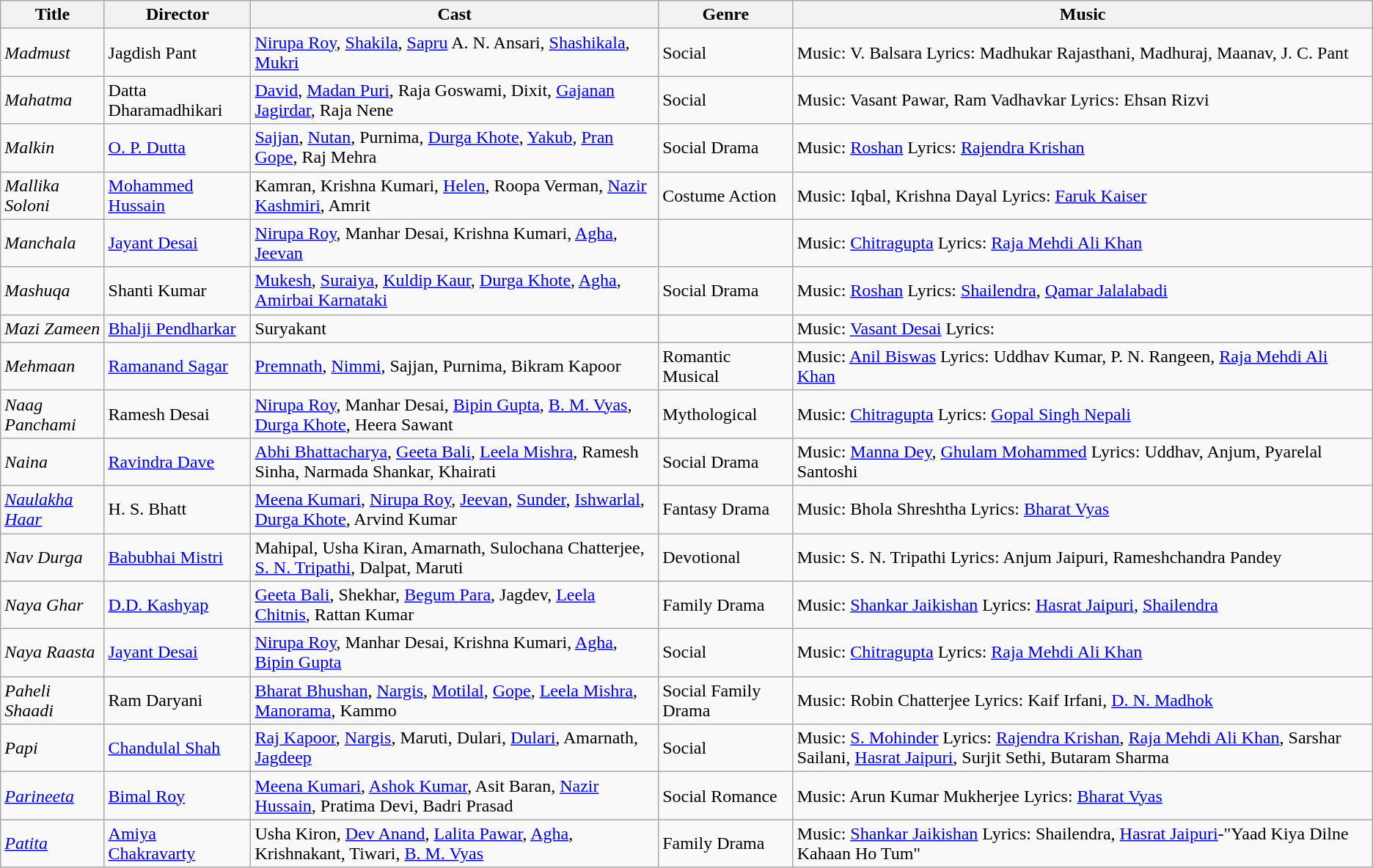<table class="wikitable">
<tr>
<th>Title</th>
<th>Director</th>
<th>Cast</th>
<th>Genre</th>
<th>Music</th>
</tr>
<tr>
<td><em>Madmust</em></td>
<td>Jagdish Pant</td>
<td><a href='#'>Nirupa Roy</a>, <a href='#'>Shakila</a>, <a href='#'>Sapru</a> A. N. Ansari, <a href='#'>Shashikala</a>, <a href='#'>Mukri</a></td>
<td>Social</td>
<td>Music: V. Balsara Lyrics: Madhukar Rajasthani, Madhuraj, Maanav, J. C. Pant</td>
</tr>
<tr>
<td><em>Mahatma</em></td>
<td>Datta Dharamadhikari</td>
<td><a href='#'>David</a>, <a href='#'>Madan Puri</a>, Raja Goswami, Dixit, <a href='#'>Gajanan Jagirdar</a>, Raja Nene</td>
<td>Social</td>
<td>Music: Vasant Pawar, Ram Vadhavkar Lyrics: Ehsan Rizvi</td>
</tr>
<tr>
<td><em>Malkin</em></td>
<td><a href='#'>O. P. Dutta</a></td>
<td><a href='#'>Sajjan</a>, <a href='#'>Nutan</a>, Purnima, <a href='#'>Durga Khote</a>, <a href='#'>Yakub</a>, <a href='#'>Pran</a> <a href='#'>Gope</a>, Raj Mehra</td>
<td>Social Drama</td>
<td>Music: <a href='#'>Roshan</a> Lyrics: <a href='#'>Rajendra Krishan</a></td>
</tr>
<tr>
<td><em>Mallika Soloni</em></td>
<td><a href='#'>Mohammed Hussain</a></td>
<td>Kamran, Krishna Kumari, <a href='#'>Helen</a>, Roopa Verman, <a href='#'>Nazir Kashmiri</a>, Amrit</td>
<td>Costume Action</td>
<td>Music: Iqbal, Krishna Dayal Lyrics: <a href='#'>Faruk Kaiser</a></td>
</tr>
<tr>
<td><em>Manchala</em></td>
<td><a href='#'>Jayant Desai</a></td>
<td><a href='#'>Nirupa Roy</a>, Manhar Desai, Krishna Kumari, <a href='#'>Agha</a>, <a href='#'>Jeevan</a></td>
<td></td>
<td>Music: <a href='#'>Chitragupta</a> Lyrics: <a href='#'>Raja Mehdi Ali Khan</a></td>
</tr>
<tr>
<td><em>Mashuqa</em></td>
<td>Shanti Kumar</td>
<td><a href='#'>Mukesh</a>, <a href='#'>Suraiya</a>, <a href='#'>Kuldip Kaur</a>, <a href='#'>Durga Khote</a>, <a href='#'>Agha</a>, <a href='#'>Amirbai Karnataki</a></td>
<td>Social Drama</td>
<td>Music: <a href='#'>Roshan</a> Lyrics: <a href='#'>Shailendra</a>, <a href='#'>Qamar Jalalabadi</a></td>
</tr>
<tr>
<td><em>Mazi Zameen</em></td>
<td><a href='#'>Bhalji Pendharkar</a></td>
<td>Suryakant</td>
<td></td>
<td>Music: <a href='#'>Vasant Desai</a> Lyrics:</td>
</tr>
<tr>
<td><em>Mehmaan</em></td>
<td><a href='#'>Ramanand Sagar</a></td>
<td><a href='#'>Premnath</a>, <a href='#'>Nimmi</a>, Sajjan, Purnima, Bikram Kapoor</td>
<td>Romantic Musical</td>
<td>Music: <a href='#'>Anil Biswas</a> Lyrics:  Uddhav Kumar, P. N. Rangeen, <a href='#'>Raja Mehdi Ali Khan</a></td>
</tr>
<tr>
<td><em>Naag Panchami</em></td>
<td>Ramesh Desai</td>
<td><a href='#'>Nirupa Roy</a>, Manhar Desai, <a href='#'>Bipin Gupta</a>, <a href='#'>B. M. Vyas</a>, <a href='#'>Durga Khote</a>, Heera Sawant</td>
<td>Mythological</td>
<td>Music: <a href='#'>Chitragupta</a> Lyrics: <a href='#'>Gopal Singh Nepali</a></td>
</tr>
<tr>
<td><em>Naina</em></td>
<td><a href='#'>Ravindra Dave</a></td>
<td><a href='#'>Abhi Bhattacharya</a>, <a href='#'>Geeta Bali</a>, <a href='#'>Leela Mishra</a>, Ramesh Sinha, Narmada Shankar, Khairati</td>
<td>Social Drama</td>
<td>Music: <a href='#'>Manna Dey</a>, <a href='#'>Ghulam Mohammed</a> Lyrics: Uddhav, Anjum, Pyarelal Santoshi</td>
</tr>
<tr>
<td><em><a href='#'>Naulakha Haar</a></em></td>
<td>H. S. Bhatt</td>
<td><a href='#'>Meena Kumari</a>, <a href='#'>Nirupa Roy</a>, <a href='#'>Jeevan</a>, <a href='#'>Sunder</a>, <a href='#'>Ishwarlal</a>, <a href='#'>Durga Khote</a>, Arvind Kumar</td>
<td>Fantasy Drama</td>
<td>Music: Bhola Shreshtha Lyrics: <a href='#'>Bharat Vyas</a></td>
</tr>
<tr>
<td><em>Nav Durga</em></td>
<td><a href='#'>Babubhai Mistri</a></td>
<td>Mahipal, Usha Kiran, Amarnath, Sulochana Chatterjee, <a href='#'>S. N. Tripathi</a>, Dalpat, Maruti</td>
<td>Devotional</td>
<td>Music: S. N. Tripathi Lyrics: Anjum Jaipuri, Rameshchandra Pandey</td>
</tr>
<tr>
<td><em>Naya Ghar</em></td>
<td><a href='#'>D.D. Kashyap</a></td>
<td><a href='#'>Geeta Bali</a>, Shekhar, <a href='#'>Begum Para</a>, Jagdev, <a href='#'>Leela Chitnis</a>, Rattan Kumar</td>
<td>Family Drama</td>
<td>Music: <a href='#'>Shankar Jaikishan</a> Lyrics: <a href='#'>Hasrat Jaipuri</a>, <a href='#'>Shailendra</a></td>
</tr>
<tr>
<td><em>Naya Raasta</em></td>
<td><a href='#'>Jayant Desai</a></td>
<td><a href='#'>Nirupa Roy</a>, Manhar Desai, Krishna Kumari, <a href='#'>Agha</a>, <a href='#'>Bipin Gupta</a></td>
<td>Social</td>
<td>Music: <a href='#'>Chitragupta</a> Lyrics: <a href='#'>Raja Mehdi Ali Khan</a></td>
</tr>
<tr>
<td><em>Paheli Shaadi</em></td>
<td>Ram Daryani</td>
<td><a href='#'>Bharat Bhushan</a>, <a href='#'>Nargis</a>, <a href='#'>Motilal</a>, <a href='#'>Gope</a>, <a href='#'>Leela Mishra</a>, <a href='#'>Manorama</a>, Kammo</td>
<td>Social Family Drama</td>
<td>Music: Robin Chatterjee Lyrics: Kaif Irfani, <a href='#'>D. N. Madhok</a></td>
</tr>
<tr>
<td><em>Papi</em></td>
<td><a href='#'>Chandulal Shah</a></td>
<td><a href='#'>Raj Kapoor</a>, <a href='#'>Nargis</a>, Maruti, Dulari, <a href='#'>Dulari</a>, Amarnath, <a href='#'>Jagdeep</a></td>
<td>Social</td>
<td>Music: <a href='#'>S. Mohinder</a> Lyrics: <a href='#'>Rajendra Krishan</a>, <a href='#'>Raja Mehdi Ali Khan</a>, Sarshar Sailani, <a href='#'>Hasrat Jaipuri</a>, Surjit Sethi, Butaram Sharma</td>
</tr>
<tr>
<td><em><a href='#'>Parineeta</a></em></td>
<td><a href='#'>Bimal Roy</a></td>
<td><a href='#'>Meena Kumari</a>, <a href='#'>Ashok Kumar</a>, Asit Baran, <a href='#'>Nazir Hussain</a>, Pratima Devi, Badri Prasad</td>
<td>Social Romance</td>
<td>Music: Arun Kumar Mukherjee Lyrics: <a href='#'>Bharat Vyas</a></td>
</tr>
<tr>
<td><em><a href='#'>Patita</a></em></td>
<td><a href='#'>Amiya Chakravarty</a></td>
<td>Usha Kiron, <a href='#'>Dev Anand</a>, <a href='#'>Lalita Pawar</a>, <a href='#'>Agha</a>, Krishnakant, Tiwari, <a href='#'>B. M. Vyas</a></td>
<td>Family Drama</td>
<td>Music: <a href='#'>Shankar Jaikishan</a> Lyrics: Shailendra, <a href='#'>Hasrat Jaipuri</a>-"Yaad Kiya Dilne Kahaan Ho Tum"</td>
</tr>
</table>
